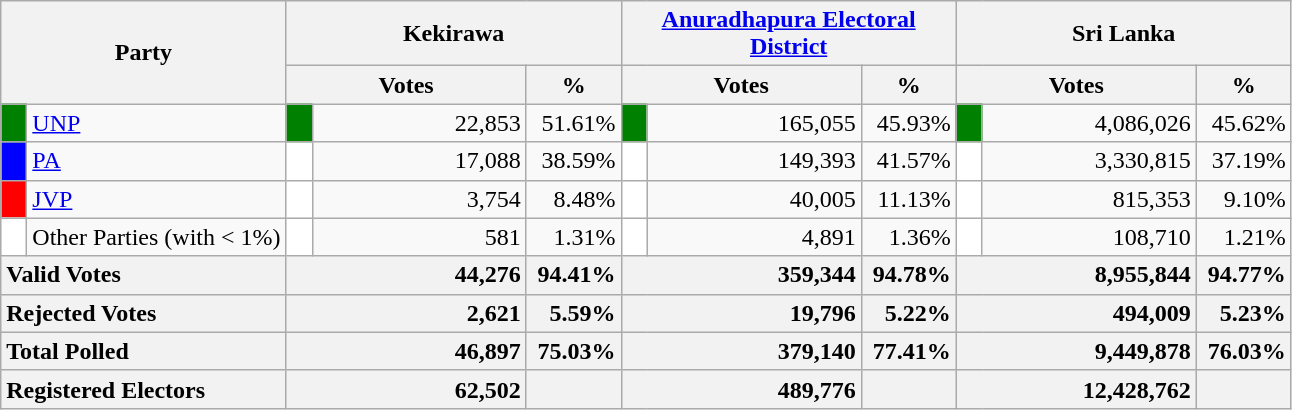<table class="wikitable">
<tr>
<th colspan="2" width="144px"rowspan="2">Party</th>
<th colspan="3" width="216px">Kekirawa</th>
<th colspan="3" width="216px"><a href='#'>Anuradhapura Electoral District</a></th>
<th colspan="3" width="216px">Sri Lanka</th>
</tr>
<tr>
<th colspan="2" width="144px">Votes</th>
<th>%</th>
<th colspan="2" width="144px">Votes</th>
<th>%</th>
<th colspan="2" width="144px">Votes</th>
<th>%</th>
</tr>
<tr>
<td style="background-color:green;" width="10px"></td>
<td style="text-align:left;"><a href='#'>UNP</a></td>
<td style="background-color:green;" width="10px"></td>
<td style="text-align:right;">22,853</td>
<td style="text-align:right;">51.61%</td>
<td style="background-color:green;" width="10px"></td>
<td style="text-align:right;">165,055</td>
<td style="text-align:right;">45.93%</td>
<td style="background-color:green;" width="10px"></td>
<td style="text-align:right;">4,086,026</td>
<td style="text-align:right;">45.62%</td>
</tr>
<tr>
<td style="background-color:blue;" width="10px"></td>
<td style="text-align:left;"><a href='#'>PA</a></td>
<td style="background-color:white;" width="10px"></td>
<td style="text-align:right;">17,088</td>
<td style="text-align:right;">38.59%</td>
<td style="background-color:white;" width="10px"></td>
<td style="text-align:right;">149,393</td>
<td style="text-align:right;">41.57%</td>
<td style="background-color:white;" width="10px"></td>
<td style="text-align:right;">3,330,815</td>
<td style="text-align:right;">37.19%</td>
</tr>
<tr>
<td style="background-color:red;" width="10px"></td>
<td style="text-align:left;"><a href='#'>JVP</a></td>
<td style="background-color:white;" width="10px"></td>
<td style="text-align:right;">3,754</td>
<td style="text-align:right;">8.48%</td>
<td style="background-color:white;" width="10px"></td>
<td style="text-align:right;">40,005</td>
<td style="text-align:right;">11.13%</td>
<td style="background-color:white;" width="10px"></td>
<td style="text-align:right;">815,353</td>
<td style="text-align:right;">9.10%</td>
</tr>
<tr>
<td style="background-color:white;" width="10px"></td>
<td style="text-align:left;">Other Parties (with < 1%)</td>
<td style="background-color:white;" width="10px"></td>
<td style="text-align:right;">581</td>
<td style="text-align:right;">1.31%</td>
<td style="background-color:white;" width="10px"></td>
<td style="text-align:right;">4,891</td>
<td style="text-align:right;">1.36%</td>
<td style="background-color:white;" width="10px"></td>
<td style="text-align:right;">108,710</td>
<td style="text-align:right;">1.21%</td>
</tr>
<tr>
<th colspan="2" width="144px"style="text-align:left;">Valid Votes</th>
<th style="text-align:right;"colspan="2" width="144px">44,276</th>
<th style="text-align:right;">94.41%</th>
<th style="text-align:right;"colspan="2" width="144px">359,344</th>
<th style="text-align:right;">94.78%</th>
<th style="text-align:right;"colspan="2" width="144px">8,955,844</th>
<th style="text-align:right;">94.77%</th>
</tr>
<tr>
<th colspan="2" width="144px"style="text-align:left;">Rejected Votes</th>
<th style="text-align:right;"colspan="2" width="144px">2,621</th>
<th style="text-align:right;">5.59%</th>
<th style="text-align:right;"colspan="2" width="144px">19,796</th>
<th style="text-align:right;">5.22%</th>
<th style="text-align:right;"colspan="2" width="144px">494,009</th>
<th style="text-align:right;">5.23%</th>
</tr>
<tr>
<th colspan="2" width="144px"style="text-align:left;">Total Polled</th>
<th style="text-align:right;"colspan="2" width="144px">46,897</th>
<th style="text-align:right;">75.03%</th>
<th style="text-align:right;"colspan="2" width="144px">379,140</th>
<th style="text-align:right;">77.41%</th>
<th style="text-align:right;"colspan="2" width="144px">9,449,878</th>
<th style="text-align:right;">76.03%</th>
</tr>
<tr>
<th colspan="2" width="144px"style="text-align:left;">Registered Electors</th>
<th style="text-align:right;"colspan="2" width="144px">62,502</th>
<th></th>
<th style="text-align:right;"colspan="2" width="144px">489,776</th>
<th></th>
<th style="text-align:right;"colspan="2" width="144px">12,428,762</th>
<th></th>
</tr>
</table>
